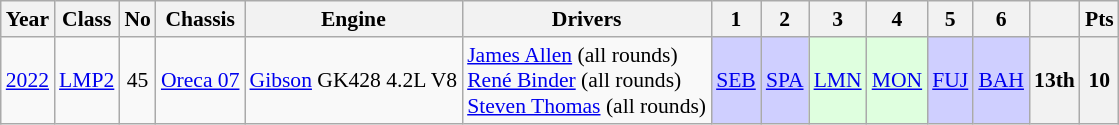<table class="wikitable" style="font-size: 90%; text-align:center">
<tr>
<th>Year</th>
<th>Class</th>
<th>No</th>
<th>Chassis</th>
<th>Engine</th>
<th>Drivers</th>
<th>1</th>
<th>2</th>
<th>3</th>
<th>4</th>
<th>5</th>
<th>6</th>
<th></th>
<th>Pts</th>
</tr>
<tr>
<td><a href='#'>2022</a></td>
<td><a href='#'>LMP2</a></td>
<td>45</td>
<td><a href='#'>Oreca 07</a></td>
<td><a href='#'>Gibson</a> GK428 4.2L V8</td>
<td align="left"> <a href='#'>James Allen</a> (all rounds)<br> <a href='#'>René Binder</a> (all rounds) <br> <a href='#'>Steven Thomas</a> (all rounds)</td>
<td style="background:#cfcfff;"><a href='#'>SEB</a><br></td>
<td style="background:#cfcfff;"><a href='#'>SPA</a><br></td>
<td style="background:#DFFFDF;"><a href='#'>LMN</a><br></td>
<td style="background:#DFFFDF;"><a href='#'>MON</a><br></td>
<td style="background:#cfcfff;"><a href='#'>FUJ</a><br></td>
<td style="background:#cfcfff;"><a href='#'>BAH</a><br></td>
<th>13th</th>
<th>10</th>
</tr>
</table>
